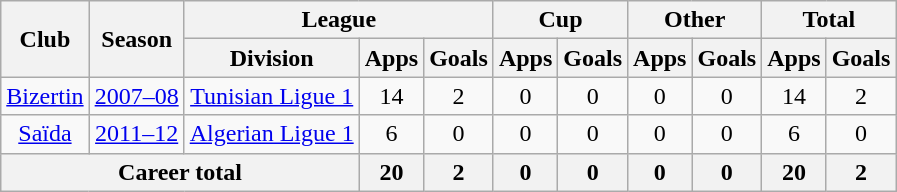<table class="wikitable" style="text-align: center">
<tr>
<th rowspan="2">Club</th>
<th rowspan="2">Season</th>
<th colspan="3">League</th>
<th colspan="2">Cup</th>
<th colspan="2">Other</th>
<th colspan="2">Total</th>
</tr>
<tr>
<th>Division</th>
<th>Apps</th>
<th>Goals</th>
<th>Apps</th>
<th>Goals</th>
<th>Apps</th>
<th>Goals</th>
<th>Apps</th>
<th>Goals</th>
</tr>
<tr>
<td><a href='#'>Bizertin</a></td>
<td><a href='#'>2007–08</a></td>
<td><a href='#'>Tunisian Ligue 1</a></td>
<td>14</td>
<td>2</td>
<td>0</td>
<td>0</td>
<td>0</td>
<td>0</td>
<td>14</td>
<td>2</td>
</tr>
<tr>
<td><a href='#'>Saïda</a></td>
<td><a href='#'>2011–12</a></td>
<td><a href='#'>Algerian Ligue 1</a></td>
<td>6</td>
<td>0</td>
<td>0</td>
<td>0</td>
<td>0</td>
<td>0</td>
<td>6</td>
<td>0</td>
</tr>
<tr>
<th colspan="3">Career total</th>
<th>20</th>
<th>2</th>
<th>0</th>
<th>0</th>
<th>0</th>
<th>0</th>
<th>20</th>
<th>2</th>
</tr>
</table>
